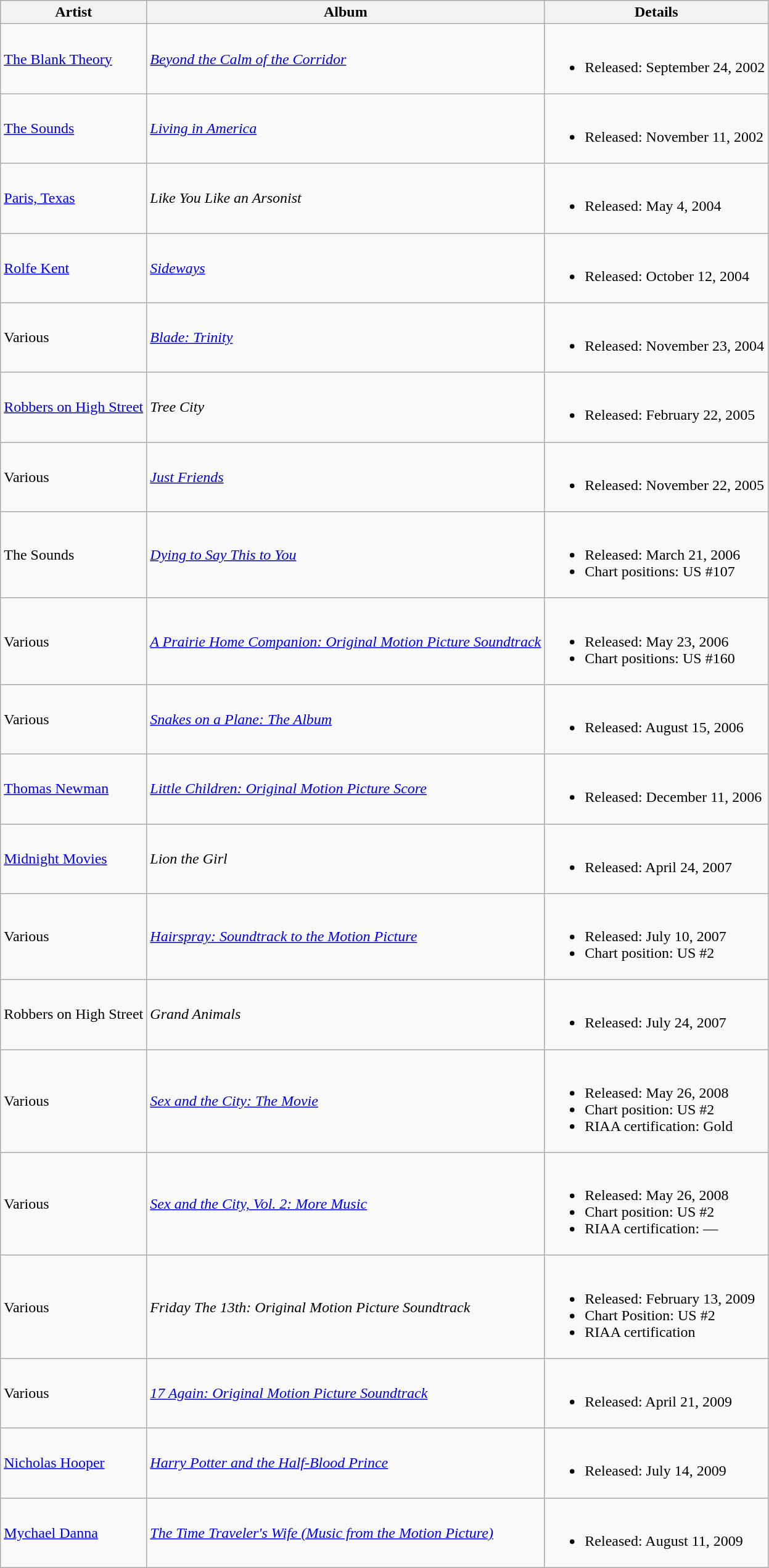<table class="wikitable sortable">
<tr>
<th>Artist</th>
<th>Album</th>
<th class="unsortable">Details</th>
</tr>
<tr>
<td><a href='#'>The Blank Theory</a></td>
<td><em><a href='#'>Beyond the Calm of the Corridor</a></em></td>
<td><br><ul><li>Released: September 24, 2002</li></ul></td>
</tr>
<tr>
<td><a href='#'>The Sounds</a></td>
<td><em><a href='#'>Living in America</a></em></td>
<td><br><ul><li>Released: November 11, 2002</li></ul></td>
</tr>
<tr>
<td><a href='#'>Paris, Texas</a></td>
<td><em>Like You Like an Arsonist</em></td>
<td><br><ul><li>Released: May 4, 2004</li></ul></td>
</tr>
<tr>
<td><a href='#'>Rolfe Kent</a></td>
<td><em><a href='#'>Sideways</a></em></td>
<td><br><ul><li>Released: October 12, 2004</li></ul></td>
</tr>
<tr>
<td>Various</td>
<td><em><a href='#'>Blade: Trinity</a></em></td>
<td><br><ul><li>Released: November 23, 2004</li></ul></td>
</tr>
<tr>
<td><a href='#'>Robbers on High Street</a></td>
<td><em>Tree City</em></td>
<td><br><ul><li>Released: February 22, 2005</li></ul></td>
</tr>
<tr>
<td>Various</td>
<td><em><a href='#'>Just Friends</a></em></td>
<td><br><ul><li>Released: November 22, 2005</li></ul></td>
</tr>
<tr>
<td>The Sounds</td>
<td><em><a href='#'>Dying to Say This to You</a></em></td>
<td><br><ul><li>Released: March 21, 2006</li><li>Chart positions: US #107</li></ul></td>
</tr>
<tr>
<td>Various</td>
<td><em><a href='#'>A Prairie Home Companion: Original Motion Picture Soundtrack</a></em></td>
<td><br><ul><li>Released: May 23, 2006</li><li>Chart positions: US #160</li></ul></td>
</tr>
<tr>
<td>Various</td>
<td><em><a href='#'>Snakes on a Plane: The Album</a></em></td>
<td><br><ul><li>Released: August 15, 2006</li></ul></td>
</tr>
<tr>
<td><a href='#'>Thomas Newman</a></td>
<td><em><a href='#'>Little Children: Original Motion Picture Score</a></em></td>
<td><br><ul><li>Released: December 11, 2006</li></ul></td>
</tr>
<tr>
<td><a href='#'>Midnight Movies</a></td>
<td><em>Lion the Girl</em></td>
<td><br><ul><li>Released: April 24, 2007</li></ul></td>
</tr>
<tr>
<td>Various</td>
<td><em><a href='#'>Hairspray: Soundtrack to the Motion Picture</a></em></td>
<td><br><ul><li>Released: July 10, 2007</li><li>Chart position: US #2</li></ul></td>
</tr>
<tr>
<td>Robbers on High Street</td>
<td><em>Grand Animals</em></td>
<td><br><ul><li>Released: July 24, 2007</li></ul></td>
</tr>
<tr>
<td>Various</td>
<td><em><a href='#'>Sex and the City: The Movie</a></em></td>
<td><br><ul><li>Released: May 26, 2008</li><li>Chart position: US #2</li><li>RIAA certification: Gold</li></ul></td>
</tr>
<tr>
<td>Various</td>
<td><em><a href='#'>Sex and the City, Vol. 2: More Music</a></em></td>
<td><br><ul><li>Released: May 26, 2008</li><li>Chart position: US #2</li><li>RIAA certification: —</li></ul></td>
</tr>
<tr>
<td>Various</td>
<td><em>Friday The 13th: Original Motion Picture Soundtrack</em></td>
<td><br><ul><li>Released: February 13, 2009</li><li>Chart Position: US #2</li><li>RIAA certification</li></ul></td>
</tr>
<tr>
<td>Various</td>
<td><em><a href='#'>17 Again: Original Motion Picture Soundtrack</a></em></td>
<td><br><ul><li>Released: April 21, 2009</li></ul></td>
</tr>
<tr>
<td><a href='#'>Nicholas Hooper</a></td>
<td><em><a href='#'>Harry Potter and the Half-Blood Prince</a></em></td>
<td><br><ul><li>Released: July 14, 2009</li></ul></td>
</tr>
<tr>
<td><a href='#'>Mychael Danna</a></td>
<td><em><a href='#'>The Time Traveler's Wife (Music from the Motion Picture)</a></em></td>
<td><br><ul><li>Released: August 11, 2009</li></ul></td>
</tr>
</table>
